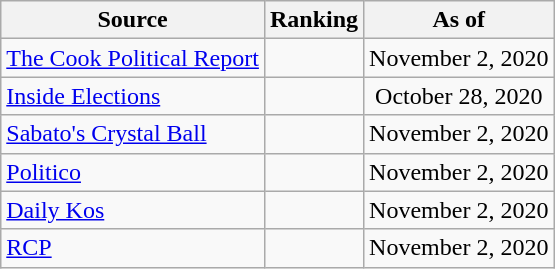<table class="wikitable" style="text-align:center">
<tr>
<th>Source</th>
<th>Ranking</th>
<th>As of</th>
</tr>
<tr>
<td align=left><a href='#'>The Cook Political Report</a></td>
<td></td>
<td>November 2, 2020</td>
</tr>
<tr>
<td align=left><a href='#'>Inside Elections</a></td>
<td></td>
<td>October 28, 2020</td>
</tr>
<tr>
<td align=left><a href='#'>Sabato's Crystal Ball</a></td>
<td></td>
<td>November 2, 2020</td>
</tr>
<tr>
<td align="left"><a href='#'>Politico</a></td>
<td></td>
<td>November 2, 2020</td>
</tr>
<tr>
<td align="left"><a href='#'>Daily Kos</a></td>
<td></td>
<td>November 2, 2020</td>
</tr>
<tr>
<td align="left"><a href='#'>RCP</a></td>
<td></td>
<td>November 2, 2020</td>
</tr>
</table>
